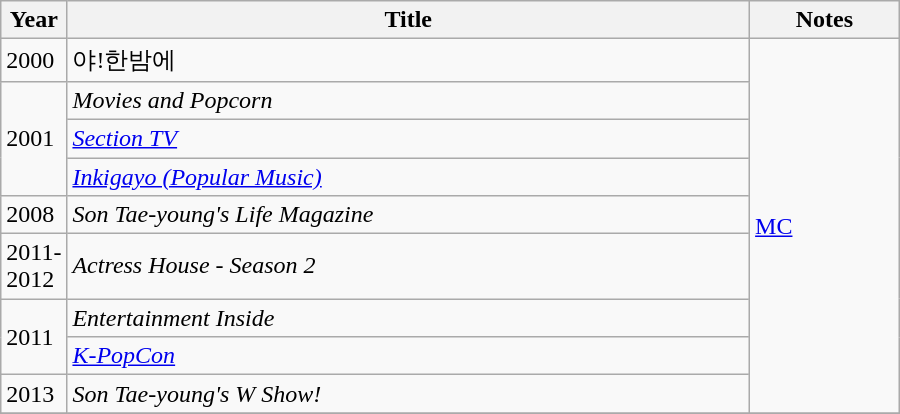<table class="wikitable" style="width:600px">
<tr>
<th width=10>Year</th>
<th>Title</th>
<th>Notes</th>
</tr>
<tr>
<td>2000</td>
<td>야!한밤에</td>
<td rowspan="9"><a href='#'>MC</a></td>
</tr>
<tr>
<td rowspan=3>2001</td>
<td><em>Movies and Popcorn</em></td>
</tr>
<tr>
<td><em><a href='#'>Section TV</a></em></td>
</tr>
<tr>
<td><em><a href='#'>Inkigayo (Popular Music)</a></em></td>
</tr>
<tr>
<td>2008</td>
<td><em>Son Tae-young's Life Magazine</em></td>
</tr>
<tr>
<td>2011-2012</td>
<td><em>Actress House - Season 2</em></td>
</tr>
<tr>
<td rowspan=2>2011</td>
<td><em>Entertainment Inside</em></td>
</tr>
<tr>
<td><em><a href='#'>K-PopCon</a></em></td>
</tr>
<tr>
<td>2013</td>
<td><em>Son Tae-young's W Show!</em></td>
</tr>
<tr>
</tr>
</table>
